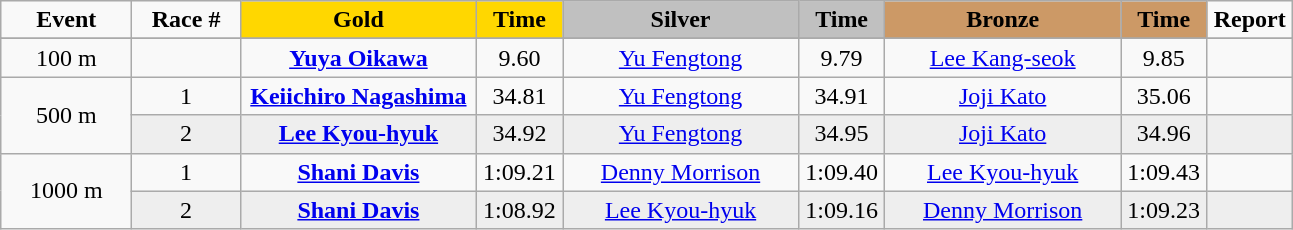<table class="wikitable">
<tr>
<td width="80" align="center"><strong>Event</strong></td>
<td width="65" align="center"><strong>Race #</strong></td>
<td width="150" bgcolor="gold" align="center"><strong>Gold</strong></td>
<td width="50" bgcolor="gold" align="center"><strong>Time</strong></td>
<td width="150" bgcolor="silver" align="center"><strong>Silver</strong></td>
<td width="50" bgcolor="silver" align="center"><strong>Time</strong></td>
<td width="150" bgcolor="#CC9966" align="center"><strong>Bronze</strong></td>
<td width="50" bgcolor="#CC9966" align="center"><strong>Time</strong></td>
<td width="50" align="center"><strong>Report</strong></td>
</tr>
<tr bgcolor="#cccccc">
</tr>
<tr>
<td align="center">100 m</td>
<td align="center"></td>
<td align="center"><strong><a href='#'>Yuya Oikawa</a></strong><br><small></small></td>
<td align="center">9.60</td>
<td align="center"><a href='#'>Yu Fengtong</a><br><small></small></td>
<td align="center">9.79</td>
<td align="center"><a href='#'>Lee Kang-seok</a><br><small></small></td>
<td align="center">9.85</td>
<td align="center"></td>
</tr>
<tr>
<td rowspan=2 align="center">500 m</td>
<td align="center">1</td>
<td align="center"><strong><a href='#'>Keiichiro Nagashima</a></strong><br><small></small></td>
<td align="center">34.81</td>
<td align="center"><a href='#'>Yu Fengtong</a><br><small></small></td>
<td align="center">34.91</td>
<td align="center"><a href='#'>Joji Kato</a><br><small></small></td>
<td align="center">35.06</td>
<td align="center"></td>
</tr>
<tr bgcolor="#eeeeee">
<td align="center">2</td>
<td align="center"><strong><a href='#'>Lee Kyou-hyuk</a></strong><br><small></small></td>
<td align="center">34.92</td>
<td align="center"><a href='#'>Yu Fengtong</a><br><small></small></td>
<td align="center">34.95</td>
<td align="center"><a href='#'>Joji Kato</a><br><small></small></td>
<td align="center">34.96</td>
<td align="center"></td>
</tr>
<tr>
<td rowspan=2 align="center">1000 m</td>
<td align="center">1</td>
<td align="center"><strong><a href='#'>Shani Davis</a></strong><br><small></small></td>
<td align="center">1:09.21</td>
<td align="center"><a href='#'>Denny Morrison</a><br><small></small></td>
<td align="center">1:09.40</td>
<td align="center"><a href='#'>Lee Kyou-hyuk</a><br><small></small></td>
<td align="center">1:09.43</td>
<td align="center"></td>
</tr>
<tr bgcolor="#eeeeee">
<td align="center">2</td>
<td align="center"><strong><a href='#'>Shani Davis</a></strong><br><small></small></td>
<td align="center">1:08.92</td>
<td align="center"><a href='#'>Lee Kyou-hyuk</a><br><small></small></td>
<td align="center">1:09.16</td>
<td align="center"><a href='#'>Denny Morrison</a><br><small></small></td>
<td align="center">1:09.23</td>
<td align="center"></td>
</tr>
</table>
